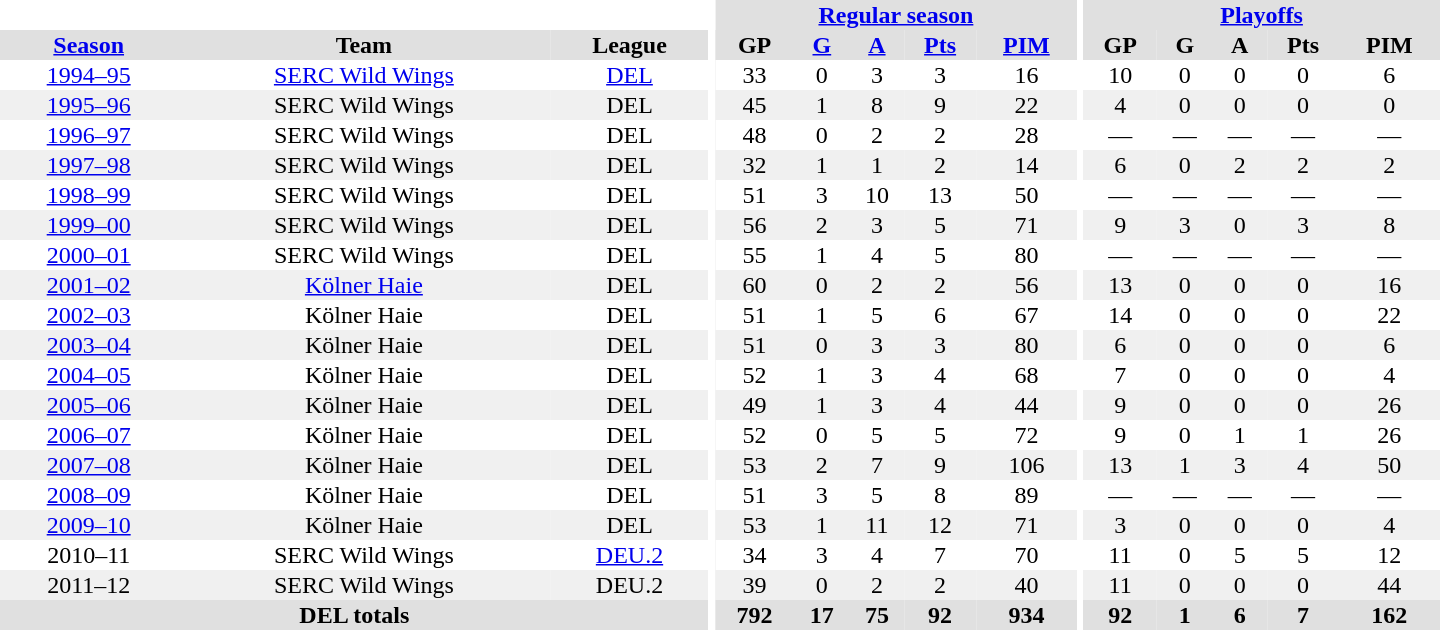<table border="0" cellpadding="1" cellspacing="0" style="text-align:center; width:60em">
<tr bgcolor="#e0e0e0">
<th colspan="3" bgcolor="#ffffff"></th>
<th rowspan="99" bgcolor="#ffffff"></th>
<th colspan="5"><a href='#'>Regular season</a></th>
<th rowspan="99" bgcolor="#ffffff"></th>
<th colspan="5"><a href='#'>Playoffs</a></th>
</tr>
<tr bgcolor="#e0e0e0">
<th><a href='#'>Season</a></th>
<th>Team</th>
<th>League</th>
<th>GP</th>
<th><a href='#'>G</a></th>
<th><a href='#'>A</a></th>
<th><a href='#'>Pts</a></th>
<th><a href='#'>PIM</a></th>
<th>GP</th>
<th>G</th>
<th>A</th>
<th>Pts</th>
<th>PIM</th>
</tr>
<tr>
<td><a href='#'>1994–95</a></td>
<td><a href='#'>SERC Wild Wings</a></td>
<td><a href='#'>DEL</a></td>
<td>33</td>
<td>0</td>
<td>3</td>
<td>3</td>
<td>16</td>
<td>10</td>
<td>0</td>
<td>0</td>
<td>0</td>
<td>6</td>
</tr>
<tr bgcolor="#f0f0f0">
<td><a href='#'>1995–96</a></td>
<td>SERC Wild Wings</td>
<td>DEL</td>
<td>45</td>
<td>1</td>
<td>8</td>
<td>9</td>
<td>22</td>
<td>4</td>
<td>0</td>
<td>0</td>
<td>0</td>
<td>0</td>
</tr>
<tr>
<td><a href='#'>1996–97</a></td>
<td>SERC Wild Wings</td>
<td>DEL</td>
<td>48</td>
<td>0</td>
<td>2</td>
<td>2</td>
<td>28</td>
<td>—</td>
<td>—</td>
<td>—</td>
<td>—</td>
<td>—</td>
</tr>
<tr bgcolor="#f0f0f0">
<td><a href='#'>1997–98</a></td>
<td>SERC Wild Wings</td>
<td>DEL</td>
<td>32</td>
<td>1</td>
<td>1</td>
<td>2</td>
<td>14</td>
<td>6</td>
<td>0</td>
<td>2</td>
<td>2</td>
<td>2</td>
</tr>
<tr>
<td><a href='#'>1998–99</a></td>
<td>SERC Wild Wings</td>
<td>DEL</td>
<td>51</td>
<td>3</td>
<td>10</td>
<td>13</td>
<td>50</td>
<td>—</td>
<td>—</td>
<td>—</td>
<td>—</td>
<td>—</td>
</tr>
<tr bgcolor="#f0f0f0">
<td><a href='#'>1999–00</a></td>
<td>SERC Wild Wings</td>
<td>DEL</td>
<td>56</td>
<td>2</td>
<td>3</td>
<td>5</td>
<td>71</td>
<td>9</td>
<td>3</td>
<td>0</td>
<td>3</td>
<td>8</td>
</tr>
<tr>
<td><a href='#'>2000–01</a></td>
<td>SERC Wild Wings</td>
<td>DEL</td>
<td>55</td>
<td>1</td>
<td>4</td>
<td>5</td>
<td>80</td>
<td>—</td>
<td>—</td>
<td>—</td>
<td>—</td>
<td>—</td>
</tr>
<tr bgcolor="#f0f0f0">
<td><a href='#'>2001–02</a></td>
<td><a href='#'>Kölner Haie</a></td>
<td>DEL</td>
<td>60</td>
<td>0</td>
<td>2</td>
<td>2</td>
<td>56</td>
<td>13</td>
<td>0</td>
<td>0</td>
<td>0</td>
<td>16</td>
</tr>
<tr>
<td><a href='#'>2002–03</a></td>
<td>Kölner Haie</td>
<td>DEL</td>
<td>51</td>
<td>1</td>
<td>5</td>
<td>6</td>
<td>67</td>
<td>14</td>
<td>0</td>
<td>0</td>
<td>0</td>
<td>22</td>
</tr>
<tr bgcolor="#f0f0f0">
<td><a href='#'>2003–04</a></td>
<td>Kölner Haie</td>
<td>DEL</td>
<td>51</td>
<td>0</td>
<td>3</td>
<td>3</td>
<td>80</td>
<td>6</td>
<td>0</td>
<td>0</td>
<td>0</td>
<td>6</td>
</tr>
<tr>
<td><a href='#'>2004–05</a></td>
<td>Kölner Haie</td>
<td>DEL</td>
<td>52</td>
<td>1</td>
<td>3</td>
<td>4</td>
<td>68</td>
<td>7</td>
<td>0</td>
<td>0</td>
<td>0</td>
<td>4</td>
</tr>
<tr bgcolor="#f0f0f0">
<td><a href='#'>2005–06</a></td>
<td>Kölner Haie</td>
<td>DEL</td>
<td>49</td>
<td>1</td>
<td>3</td>
<td>4</td>
<td>44</td>
<td>9</td>
<td>0</td>
<td>0</td>
<td>0</td>
<td>26</td>
</tr>
<tr>
<td><a href='#'>2006–07</a></td>
<td>Kölner Haie</td>
<td>DEL</td>
<td>52</td>
<td>0</td>
<td>5</td>
<td>5</td>
<td>72</td>
<td>9</td>
<td>0</td>
<td>1</td>
<td>1</td>
<td>26</td>
</tr>
<tr bgcolor="#f0f0f0">
<td><a href='#'>2007–08</a></td>
<td>Kölner Haie</td>
<td>DEL</td>
<td>53</td>
<td>2</td>
<td>7</td>
<td>9</td>
<td>106</td>
<td>13</td>
<td>1</td>
<td>3</td>
<td>4</td>
<td>50</td>
</tr>
<tr>
<td><a href='#'>2008–09</a></td>
<td>Kölner Haie</td>
<td>DEL</td>
<td>51</td>
<td>3</td>
<td>5</td>
<td>8</td>
<td>89</td>
<td>—</td>
<td>—</td>
<td>—</td>
<td>—</td>
<td>—</td>
</tr>
<tr bgcolor="#f0f0f0">
<td><a href='#'>2009–10</a></td>
<td>Kölner Haie</td>
<td>DEL</td>
<td>53</td>
<td>1</td>
<td>11</td>
<td>12</td>
<td>71</td>
<td>3</td>
<td>0</td>
<td>0</td>
<td>0</td>
<td>4</td>
</tr>
<tr>
<td>2010–11</td>
<td>SERC Wild Wings</td>
<td><a href='#'>DEU.2</a></td>
<td>34</td>
<td>3</td>
<td>4</td>
<td>7</td>
<td>70</td>
<td>11</td>
<td>0</td>
<td>5</td>
<td>5</td>
<td>12</td>
</tr>
<tr bgcolor="#f0f0f0">
<td>2011–12</td>
<td>SERC Wild Wings</td>
<td>DEU.2</td>
<td>39</td>
<td>0</td>
<td>2</td>
<td>2</td>
<td>40</td>
<td>11</td>
<td>0</td>
<td>0</td>
<td>0</td>
<td>44</td>
</tr>
<tr bgcolor="#e0e0e0">
<th colspan="3">DEL totals</th>
<th>792</th>
<th>17</th>
<th>75</th>
<th>92</th>
<th>934</th>
<th>92</th>
<th>1</th>
<th>6</th>
<th>7</th>
<th>162</th>
</tr>
</table>
